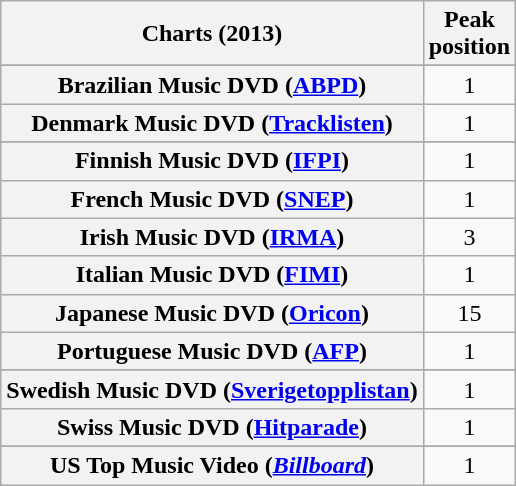<table class="wikitable sortable plainrowheaders" style="text-align:center">
<tr>
<th>Charts (2013)</th>
<th>Peak<br>position</th>
</tr>
<tr>
</tr>
<tr>
</tr>
<tr>
</tr>
<tr>
</tr>
<tr>
<th scope="row">Brazilian Music DVD (<a href='#'>ABPD</a>)</th>
<td>1</td>
</tr>
<tr>
<th scope="row">Denmark Music DVD (<a href='#'>Tracklisten</a>)</th>
<td>1</td>
</tr>
<tr>
</tr>
<tr>
<th scope="row">Finnish Music DVD (<a href='#'>IFPI</a>)</th>
<td>1</td>
</tr>
<tr>
<th scope="row">French Music DVD (<a href='#'>SNEP</a>)</th>
<td>1</td>
</tr>
<tr>
<th scope="row">Irish Music DVD (<a href='#'>IRMA</a>)</th>
<td>3</td>
</tr>
<tr>
<th scope="row">Italian Music DVD (<a href='#'>FIMI</a>)</th>
<td>1</td>
</tr>
<tr>
<th scope="row">Japanese Music DVD (<a href='#'>Oricon</a>)</th>
<td>15</td>
</tr>
<tr>
<th scope="row">Portuguese Music DVD (<a href='#'>AFP</a>)</th>
<td>1</td>
</tr>
<tr>
</tr>
<tr>
<th scope="row">Swedish Music DVD (<a href='#'>Sverigetopplistan</a>)</th>
<td>1</td>
</tr>
<tr>
<th scope="row">Swiss Music DVD (<a href='#'>Hitparade</a>)</th>
<td>1</td>
</tr>
<tr>
</tr>
<tr>
<th scope="row">US Top Music Video (<a href='#'><em>Billboard</em></a>)</th>
<td>1</td>
</tr>
</table>
